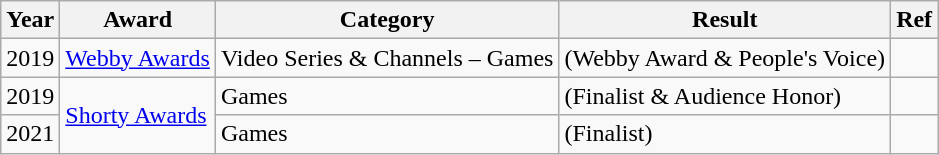<table class="wikitable sortable">
<tr>
<th scope="col">Year</th>
<th scope="col">Award</th>
<th scope="col">Category</th>
<th scope="col">Result</th>
<th scope="col">Ref</th>
</tr>
<tr>
<td style="text-align: center;">2019</td>
<td><a href='#'>Webby Awards</a></td>
<td>Video Series & Channels – Games</td>
<td> (Webby Award & People's Voice)</td>
<td></td>
</tr>
<tr>
<td style="text-align: center;">2019</td>
<td rowspan=2><a href='#'>Shorty Awards</a></td>
<td>Games</td>
<td> (Finalist & Audience Honor)</td>
<td></td>
</tr>
<tr>
<td style="text-align: center;">2021</td>
<td>Games</td>
<td> (Finalist)</td>
<td></td>
</tr>
</table>
